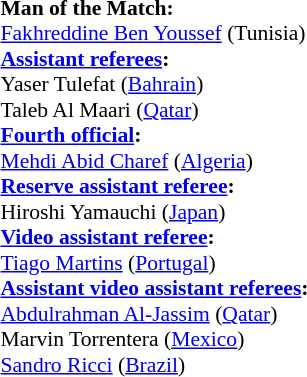<table style="width:100%; font-size:90%;">
<tr>
<td><br><strong>Man of the Match:</strong>
<br><a href='#'>Fakhreddine Ben Youssef</a> (Tunisia)<br><strong><a href='#'>Assistant referees</a>:</strong>
<br>Yaser Tulefat (<a href='#'>Bahrain</a>)
<br>Taleb Al Maari (<a href='#'>Qatar</a>)
<br><strong><a href='#'>Fourth official</a>:</strong>
<br><a href='#'>Mehdi Abid Charef</a> (<a href='#'>Algeria</a>)
<br><strong><a href='#'>Reserve assistant referee</a>:</strong>
<br>Hiroshi Yamauchi (<a href='#'>Japan</a>)
<br><strong><a href='#'>Video assistant referee</a>:</strong>
<br><a href='#'>Tiago Martins</a> (<a href='#'>Portugal</a>)
<br><strong><a href='#'>Assistant video assistant referees</a>:</strong>
<br><a href='#'>Abdulrahman Al-Jassim</a> (<a href='#'>Qatar</a>)
<br>Marvin Torrentera (<a href='#'>Mexico</a>)
<br><a href='#'>Sandro Ricci</a> (<a href='#'>Brazil</a>)</td>
</tr>
</table>
